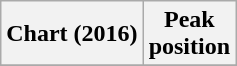<table class="wikitable plainrowheaders" style="text-align:center">
<tr>
<th scope="col">Chart (2016)</th>
<th scope="col">Peak<br> position</th>
</tr>
<tr>
</tr>
</table>
